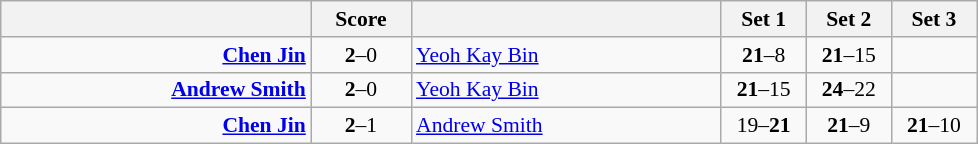<table class="wikitable" style="text-align:center; font-size:90%">
<tr>
<th align="right" width="200"></th>
<th width="60">Score</th>
<th align="left" width="200"></th>
<th width="50">Set 1</th>
<th width="50">Set 2</th>
<th width="50">Set 3</th>
</tr>
<tr>
<td align="right"><strong><a href='#'>Chen Jin</a> </strong></td>
<td align="center"><strong>2</strong>–0</td>
<td align="left"> <a href='#'>Yeoh Kay Bin</a></td>
<td><strong>21</strong>–8</td>
<td><strong>21</strong>–15</td>
<td></td>
</tr>
<tr>
<td align="right"><strong><a href='#'>Andrew Smith</a> </strong></td>
<td align="center"><strong>2</strong>–0</td>
<td align="left"> <a href='#'>Yeoh Kay Bin</a></td>
<td><strong>21</strong>–15</td>
<td><strong>24</strong>–22</td>
<td></td>
</tr>
<tr>
<td align="right"><strong><a href='#'>Chen Jin</a> </strong></td>
<td align="center"><strong>2</strong>–1</td>
<td align="left"> <a href='#'>Andrew Smith</a></td>
<td>19–<strong>21</strong></td>
<td><strong>21</strong>–9</td>
<td><strong>21</strong>–10</td>
</tr>
</table>
